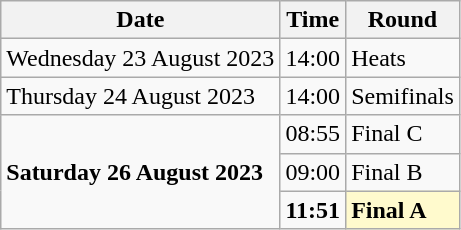<table class="wikitable">
<tr>
<th>Date</th>
<th>Time</th>
<th>Round</th>
</tr>
<tr>
<td>Wednesday 23 August 2023</td>
<td>14:00</td>
<td>Heats</td>
</tr>
<tr>
<td>Thursday 24 August 2023</td>
<td>14:00</td>
<td>Semifinals</td>
</tr>
<tr>
<td rowspan=3><strong>Saturday 26 August 2023</strong></td>
<td>08:55</td>
<td>Final C</td>
</tr>
<tr>
<td>09:00</td>
<td>Final B</td>
</tr>
<tr>
<td><strong>11:51</strong></td>
<td style=background:lemonchiffon><strong>Final A</strong></td>
</tr>
</table>
